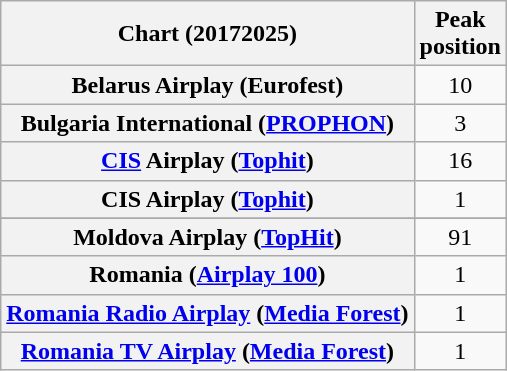<table class="wikitable plainrowheaders sortable" style="text-align:center">
<tr>
<th scope="col">Chart (20172025)</th>
<th scope="col">Peak<br>position</th>
</tr>
<tr>
<th scope="row">Belarus Airplay (Eurofest)</th>
<td>10</td>
</tr>
<tr>
<th scope="row">Bulgaria International (<a href='#'>PROPHON</a>)</th>
<td>3</td>
</tr>
<tr>
<th scope="row"><a href='#'>CIS</a> Airplay (<a href='#'>Tophit</a>)<br><em></em></th>
<td>16</td>
</tr>
<tr>
<th scope="row">CIS Airplay (<a href='#'>Tophit</a>)<br><em></em></th>
<td>1</td>
</tr>
<tr>
</tr>
<tr>
<th scope="row">Moldova Airplay (<a href='#'>TopHit</a>)<br><em></em></th>
<td>91</td>
</tr>
<tr>
<th scope="row">Romania (<a href='#'>Airplay 100</a>)</th>
<td>1</td>
</tr>
<tr>
<th scope="row"><a href='#'>Romania Radio Airplay</a> (<a href='#'>Media Forest</a>)</th>
<td>1</td>
</tr>
<tr>
<th scope="row"><a href='#'>Romania TV Airplay</a> (<a href='#'>Media Forest</a>)</th>
<td>1</td>
</tr>
</table>
